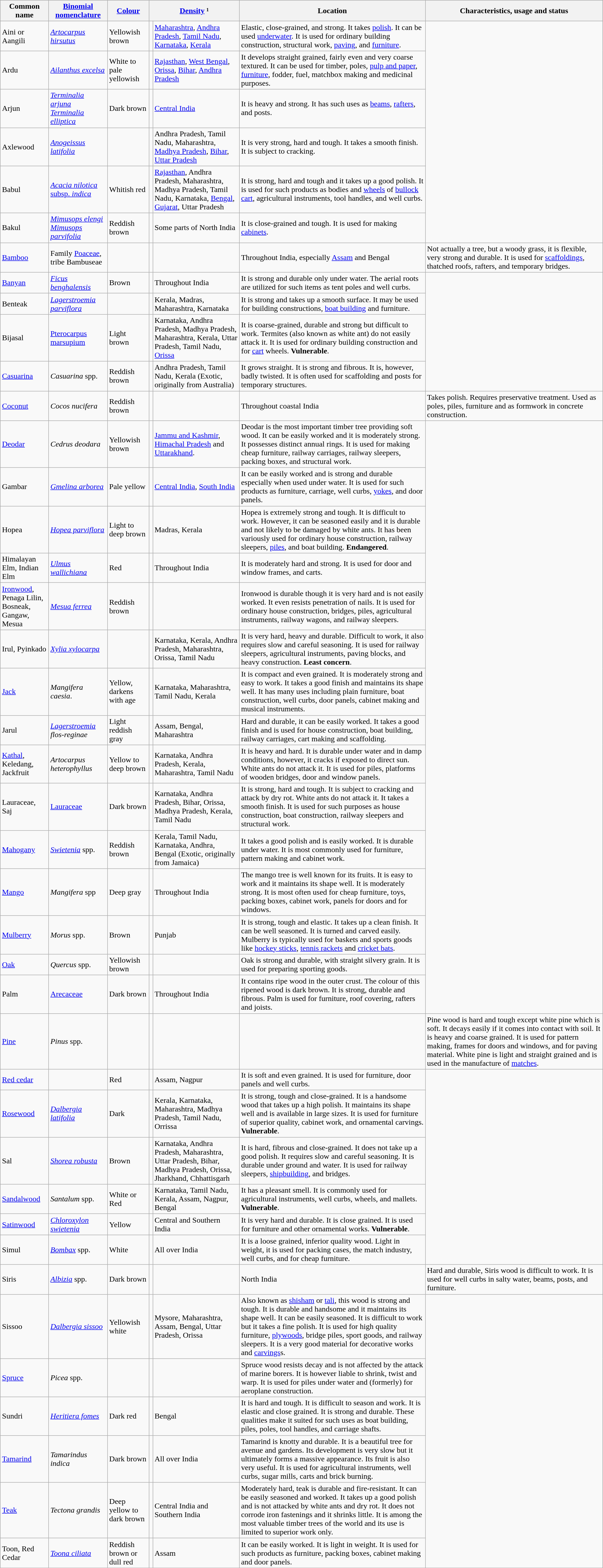<table class="wikitable sortable">
<tr>
<th>Common name</th>
<th><a href='#'>Binomial nomenclature</a></th>
<th><a href='#'>Colour</a></th>
<th colspan=2><a href='#'>Density</a> <strong>¹</strong></th>
<th>Location</th>
<th>Characteristics, usage and status</th>
</tr>
<tr>
<td>Aini or Aangili</td>
<td><em><a href='#'>Artocarpus hirsutus</a></em></td>
<td>Yellowish brown</td>
<td></td>
<td><a href='#'>Maharashtra</a>, <a href='#'>Andhra Pradesh</a>, <a href='#'>Tamil Nadu</a>, <a href='#'>Karnataka</a>, <a href='#'>Kerala</a></td>
<td>Elastic, close-grained, and strong. It takes <a href='#'>polish</a>. It can be used <a href='#'>underwater</a>. It is used for ordinary building construction, structural work, <a href='#'>paving</a>, and <a href='#'>furniture</a>.</td>
</tr>
<tr>
<td>Ardu</td>
<td><em><a href='#'>Ailanthus excelsa</a></em></td>
<td>White to pale yellowish</td>
<td></td>
<td><a href='#'>Rajasthan</a>, <a href='#'>West Bengal</a>, <a href='#'>Orissa</a>, <a href='#'>Bihar</a>, <a href='#'>Andhra Pradesh</a></td>
<td>It develops straight grained, fairly even and very coarse textured. It can be used for timber, poles, <a href='#'>pulp and paper</a>, <a href='#'>furniture</a>, fodder, fuel, matchbox making and medicinal purposes.</td>
</tr>
<tr>
<td>Arjun</td>
<td><em><a href='#'>Terminalia arjuna</a></em> <em><a href='#'>Terminalia elliptica</a></em></td>
<td>Dark brown</td>
<td></td>
<td><a href='#'>Central India</a></td>
<td>It is heavy and strong. It has such uses as <a href='#'>beams</a>, <a href='#'>rafters</a>, and posts.</td>
</tr>
<tr>
<td>Axlewood</td>
<td><em><a href='#'>Anogeissus latifolia</a></em></td>
<td></td>
<td></td>
<td>Andhra Pradesh, Tamil Nadu, Maharashtra, <a href='#'>Madhya Pradesh</a>, <a href='#'>Bihar</a>, <a href='#'>Uttar Pradesh</a></td>
<td>It is very strong, hard and tough. It takes a smooth finish. It is subject to cracking.</td>
</tr>
<tr>
<td>Babul</td>
<td><a href='#'><em>Acacia nilotica</em> subsp. <em>indica</em></a></td>
<td>Whitish red</td>
<td></td>
<td><a href='#'>Rajasthan</a>, Andhra Pradesh, Maharashtra, Madhya Pradesh, Tamil Nadu, Karnataka, <a href='#'>Bengal</a>, <a href='#'>Gujarat</a>, Uttar Pradesh</td>
<td>It is strong, hard and tough and it takes up a good polish. It is used for such products as bodies and <a href='#'>wheels</a> of <a href='#'>bullock cart</a>, agricultural instruments, tool handles, and well curbs.</td>
</tr>
<tr>
<td>Bakul</td>
<td><em><a href='#'>Mimusops elengi</a></em> <em><a href='#'>Mimusops parvifolia</a></em></td>
<td>Reddish brown</td>
<td></td>
<td>Some parts of North India</td>
<td>It is close-grained and tough. It is used for making <a href='#'>cabinets</a>.</td>
</tr>
<tr>
<td><a href='#'>Bamboo</a></td>
<td>Family <a href='#'>Poaceae</a>, tribe Bambuseae</td>
<td></td>
<td></td>
<td></td>
<td>Throughout India, especially <a href='#'>Assam</a> and Bengal</td>
<td>Not actually a tree, but a woody grass, it is flexible, very strong and durable. It is used for <a href='#'>scaffoldings</a>, thatched roofs, rafters, and temporary bridges.</td>
</tr>
<tr>
<td><a href='#'>Banyan</a></td>
<td><em><a href='#'>Ficus benghalensis</a></em></td>
<td>Brown</td>
<td></td>
<td>Throughout India</td>
<td>It is strong and durable only under water. The aerial roots are utilized for such items as tent poles and well curbs.</td>
</tr>
<tr>
<td>Benteak</td>
<td><em><a href='#'>Lagerstroemia parviflora</a></em></td>
<td></td>
<td></td>
<td>Kerala, Madras, Maharashtra, Karnataka</td>
<td>It is strong and takes up a smooth surface. It may be used for building constructions, <a href='#'>boat building</a> and furniture.</td>
</tr>
<tr>
<td>Bijasal</td>
<td><a href='#'>Pterocarpus marsupium</a></td>
<td>Light brown</td>
<td></td>
<td>Karnataka, Andhra Pradesh, Madhya Pradesh, Maharashtra, Kerala, Uttar Pradesh, Tamil Nadu, <a href='#'>Orissa</a></td>
<td>It is coarse-grained, durable and strong but difficult to work. Termites (also known as white ant) do not easily attack it. It is used for ordinary building construction and for <a href='#'>cart</a> wheels. <strong>Vulnerable</strong>.</td>
</tr>
<tr>
<td><a href='#'>Casuarina</a></td>
<td><em>Casuarina</em> spp.</td>
<td>Reddish brown</td>
<td></td>
<td>Andhra Pradesh, Tamil Nadu, Kerala (Exotic, originally from Australia)</td>
<td>It grows straight. It is strong and fibrous. It is, however, badly twisted. It is often used for scaffolding and posts for temporary structures.</td>
</tr>
<tr>
<td><a href='#'>Coconut</a></td>
<td><em>Cocos nucifera</em></td>
<td>Reddish brown</td>
<td></td>
<td></td>
<td>Throughout coastal India</td>
<td>Takes polish. Requires preservative treatment. Used as poles, piles, furniture and as formwork in concrete construction.</td>
</tr>
<tr>
<td><a href='#'>Deodar</a></td>
<td><em>Cedrus deodara</em></td>
<td>Yellowish brown</td>
<td></td>
<td><a href='#'>Jammu and Kashmir</a>, <a href='#'>Himachal Pradesh</a> and <a href='#'>Uttarakhand</a>.</td>
<td>Deodar is the most important timber tree providing soft wood. It can be easily worked and it is moderately strong. It possesses distinct annual rings. It is used for making cheap furniture, railway carriages, railway sleepers, packing boxes, and structural work.</td>
</tr>
<tr>
<td>Gambar</td>
<td><em><a href='#'>Gmelina arborea</a></em></td>
<td>Pale yellow</td>
<td></td>
<td><a href='#'>Central India</a>, <a href='#'>South India</a></td>
<td>It can be easily worked and is strong and durable especially when used under water. It is used for such products as furniture, carriage, well curbs, <a href='#'>yokes</a>, and door panels.</td>
</tr>
<tr>
<td>Hopea</td>
<td><em><a href='#'>Hopea parviflora</a></em></td>
<td>Light to deep brown</td>
<td></td>
<td>Madras, Kerala</td>
<td>Hopea is extremely strong and tough. It is difficult to work. However, it can be seasoned easily and it is durable and not likely to be damaged by white ants. It has been variously used for ordinary house construction, railway sleepers, <a href='#'>piles</a>, and boat building. <strong>Endangered</strong>.</td>
</tr>
<tr>
<td>Himalayan Elm, Indian Elm</td>
<td><em><a href='#'>Ulmus wallichiana</a></em></td>
<td>Red</td>
<td></td>
<td>Throughout India</td>
<td>It is moderately hard and strong. It is used for door and window frames, and carts.</td>
</tr>
<tr>
<td><a href='#'>Ironwood</a>, Penaga Lilin, <br>Bosneak, Gangaw, Mesua</td>
<td><em><a href='#'>Mesua ferrea</a></em></td>
<td>Reddish brown</td>
<td></td>
<td></td>
<td>Ironwood is durable though it is very hard and is not easily worked. It even resists penetration of nails. It is used for ordinary house construction, bridges, piles, agricultural instruments, railway wagons, and railway sleepers.</td>
</tr>
<tr>
<td>Irul, Pyinkado</td>
<td><em><a href='#'>Xylia xylocarpa</a></em></td>
<td></td>
<td></td>
<td>Karnataka, Kerala, Andhra Pradesh, Maharashtra, Orissa, Tamil Nadu</td>
<td>It is very hard, heavy and durable. Difficult to work, it also requires slow and careful seasoning. It is used for railway sleepers, agricultural instruments, paving blocks, and heavy construction. <strong>Least concern</strong>.</td>
</tr>
<tr>
<td><a href='#'>Jack</a></td>
<td><em>Mangifera caesia</em>.</td>
<td>Yellow, darkens with age</td>
<td></td>
<td>Karnataka, Maharashtra, Tamil Nadu, Kerala</td>
<td>It is compact and even grained. It is moderately strong and easy to work. It takes a good finish and maintains its shape well. It has many uses including plain furniture, boat construction, well curbs, door panels, cabinet making and musical instruments.</td>
</tr>
<tr>
<td>Jarul</td>
<td><em><a href='#'>Lagerstroemia</a> flos-reginae</em></td>
<td>Light reddish gray</td>
<td></td>
<td>Assam, Bengal, Maharashtra</td>
<td>Hard and durable, it can be easily worked. It takes a good finish and is used for house construction, boat building, railway carriages, cart making and scaffolding.</td>
</tr>
<tr>
<td><a href='#'>Kathal</a>, Keledang, Jackfruit</td>
<td><em>Artocarpus heterophyllus</em></td>
<td>Yellow to deep brown</td>
<td></td>
<td>Karnataka, Andhra Pradesh, Kerala, Maharashtra, Tamil Nadu</td>
<td>It is heavy and hard. It is durable under water and in damp conditions, however, it cracks if exposed to direct sun. White ants do not attack it. It is used for piles, platforms of wooden bridges, door and window panels.</td>
</tr>
<tr>
<td>Lauraceae, Saj</td>
<td><a href='#'>Lauraceae</a></td>
<td>Dark brown</td>
<td></td>
<td>Karnataka, Andhra Pradesh, Bihar, Orissa, Madhya Pradesh, Kerala, Tamil Nadu</td>
<td>It is strong, hard and tough. It is subject to cracking and attack by dry rot. White ants do not attack it. It takes a smooth finish. It is used for such purposes as house construction, boat construction, railway sleepers and structural work.</td>
</tr>
<tr>
<td><a href='#'>Mahogany</a></td>
<td><em><a href='#'>Swietenia</a></em> spp.</td>
<td>Reddish brown</td>
<td></td>
<td>Kerala, Tamil Nadu, Karnataka, Andhra, Bengal (Exotic, originally from Jamaica)</td>
<td>It takes a good polish and is easily worked. It is durable under water. It is most commonly used for furniture, pattern making and cabinet work.</td>
</tr>
<tr>
<td><a href='#'>Mango</a></td>
<td><em>Mangifera</em> spp</td>
<td>Deep gray</td>
<td></td>
<td>Throughout India</td>
<td>The mango tree is well known for its fruits. It is easy to work and it maintains its shape well. It is moderately strong. It is most often used for cheap furniture, toys, packing boxes, cabinet work, panels for doors and for windows.</td>
</tr>
<tr>
<td><a href='#'>Mulberry</a></td>
<td><em>Morus</em> spp.</td>
<td>Brown</td>
<td></td>
<td>Punjab</td>
<td>It is strong, tough and elastic. It takes up a clean finish. It can be well seasoned. It is turned and carved easily. Mulberry is typically used for baskets and sports goods like <a href='#'>hockey sticks</a>, <a href='#'>tennis rackets</a> and <a href='#'>cricket bats</a>.</td>
</tr>
<tr>
<td><a href='#'>Oak</a></td>
<td><em>Quercus</em> spp.</td>
<td>Yellowish brown</td>
<td></td>
<td></td>
<td>Oak is strong and durable, with straight silvery grain. It is used for preparing sporting goods.</td>
</tr>
<tr>
<td>Palm</td>
<td><a href='#'>Arecaceae</a></td>
<td>Dark brown</td>
<td></td>
<td>Throughout India</td>
<td>It contains ripe wood in the outer crust. The colour of this ripened wood is dark brown. It is strong, durable and fibrous. Palm is used for furniture, roof covering, rafters and joists.</td>
</tr>
<tr>
<td><a href='#'>Pine</a></td>
<td><em>Pinus</em> spp.</td>
<td></td>
<td></td>
<td></td>
<td></td>
<td>Pine wood is hard and tough except white pine which is soft. It decays easily if it comes into contact with soil. It is heavy and coarse grained. It is used for pattern making, frames for doors and windows, and for paving material. White pine is light and straight grained and is used in the manufacture of <a href='#'>matches</a>.</td>
</tr>
<tr>
<td><a href='#'>Red cedar</a></td>
<td></td>
<td>Red</td>
<td></td>
<td>Assam, Nagpur</td>
<td>It is soft and even grained. It is used for furniture, door panels and well curbs.</td>
</tr>
<tr>
<td><a href='#'>Rosewood</a></td>
<td><em><a href='#'>Dalbergia latifolia</a></em></td>
<td>Dark</td>
<td></td>
<td>Kerala, Karnataka, Maharashtra, Madhya Pradesh, Tamil Nadu, Orrissa</td>
<td>It is strong, tough and close-grained. It is a handsome wood that takes up a high polish. It maintains its shape well and is available in large sizes. It is used for furniture of superior quality, cabinet work, and ornamental carvings. <strong>Vulnerable</strong>.</td>
</tr>
<tr>
<td>Sal</td>
<td><em><a href='#'>Shorea robusta</a></em></td>
<td>Brown</td>
<td></td>
<td>Karnataka, Andhra Pradesh, Maharashtra, Uttar Pradesh, Bihar, Madhya Pradesh, Orissa, Jharkhand, Chhattisgarh</td>
<td>It is hard, fibrous and close-grained. It does not take up a good polish. It requires slow and careful seasoning. It is durable under ground and water. It is used for railway sleepers, <a href='#'>shipbuilding</a>, and bridges.</td>
</tr>
<tr>
<td><a href='#'>Sandalwood</a></td>
<td><em>Santalum</em> spp.</td>
<td>White or Red</td>
<td></td>
<td>Karnataka, Tamil Nadu, Kerala, Assam, Nagpur, Bengal</td>
<td>It has a pleasant smell. It is commonly used for agricultural instruments, well curbs, wheels, and mallets. <strong>Vulnerable</strong>.</td>
</tr>
<tr>
<td><a href='#'>Satinwood</a></td>
<td><em><a href='#'>Chloroxylon swietenia</a></em></td>
<td>Yellow</td>
<td></td>
<td>Central and Southern India</td>
<td>It is very hard and durable. It is close grained. It is used for furniture and other ornamental works. <strong>Vulnerable</strong>.</td>
</tr>
<tr>
<td>Simul</td>
<td><em><a href='#'>Bombax</a></em> spp.</td>
<td>White</td>
<td></td>
<td>All over India</td>
<td>It is a loose grained, inferior quality wood. Light in weight, it is used for packing cases, the match industry, well curbs, and for cheap furniture.</td>
</tr>
<tr>
<td>Siris</td>
<td><em><a href='#'>Albizia</a></em> spp.</td>
<td>Dark brown</td>
<td></td>
<td></td>
<td>North India</td>
<td>Hard and durable, Siris wood is difficult to work. It is used for well curbs in salty water, beams, posts, and furniture.</td>
</tr>
<tr>
<td>Sissoo</td>
<td><em><a href='#'>Dalbergia sissoo</a></em></td>
<td>Yellowish white</td>
<td></td>
<td>Mysore, Maharashtra, Assam, Bengal, Uttar Pradesh, Orissa</td>
<td>Also known as <a href='#'>shisham</a> or <a href='#'>tali</a>, this wood is strong and tough. It is durable and handsome and it maintains its shape well. It can be easily seasoned. It is difficult to work but it takes a fine polish. It is used for high quality furniture, <a href='#'>plywoods</a>, bridge piles, sport goods, and railway sleepers. It is a very good material for decorative works and <a href='#'>carvings</a>s.</td>
</tr>
<tr>
<td><a href='#'>Spruce</a></td>
<td><em>Picea</em> spp.</td>
<td></td>
<td></td>
<td></td>
<td>Spruce wood resists decay and is not affected by the attack of marine borers. It is however liable to shrink, twist and warp. It is used for piles under water and (formerly) for aeroplane construction.</td>
</tr>
<tr>
<td>Sundri</td>
<td><em><a href='#'>Heritiera fomes</a></em></td>
<td>Dark red</td>
<td></td>
<td>Bengal</td>
<td>It is hard and tough. It is difficult to season and work. It is elastic and close grained. It is strong and durable. These qualities make it suited for such uses as boat building, piles, poles, tool handles, and carriage shafts.</td>
</tr>
<tr>
<td><a href='#'>Tamarind</a></td>
<td><em>Tamarindus indica</em></td>
<td>Dark brown</td>
<td></td>
<td>All over India</td>
<td>Tamarind is knotty and durable. It is a beautiful tree for avenue and gardens. Its development is very slow but it ultimately forms a massive appearance. Its fruit is also very useful. It is used for agricultural instruments, well curbs, sugar mills, carts and brick burning.</td>
</tr>
<tr>
<td><a href='#'>Teak</a></td>
<td><em>Tectona grandis</em></td>
<td>Deep yellow to dark brown</td>
<td></td>
<td>Central India and Southern India</td>
<td>Moderately hard, teak is durable and fire-resistant. It can be easily seasoned and worked. It takes up a good polish and is not attacked by white ants and dry rot. It does not corrode iron fastenings and it shrinks little. It is among the most valuable timber trees of the world and its use is limited to superior work only.</td>
</tr>
<tr>
<td>Toon, Red Cedar</td>
<td><em><a href='#'>Toona ciliata</a></em></td>
<td>Reddish brown or dull red</td>
<td></td>
<td>Assam</td>
<td>It can be easily worked. It is light in weight. It is used for such products as furniture, packing boxes, cabinet making and door panels.</td>
</tr>
</table>
